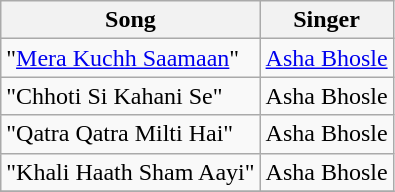<table class="wikitable">
<tr>
<th>Song</th>
<th>Singer</th>
</tr>
<tr>
<td>"<a href='#'>Mera Kuchh Saamaan</a>"</td>
<td><a href='#'>Asha Bhosle</a></td>
</tr>
<tr>
<td>"Chhoti Si Kahani Se"</td>
<td>Asha Bhosle</td>
</tr>
<tr>
<td>"Qatra Qatra Milti Hai"</td>
<td>Asha Bhosle</td>
</tr>
<tr>
<td>"Khali Haath Sham Aayi"</td>
<td>Asha Bhosle</td>
</tr>
<tr>
</tr>
</table>
